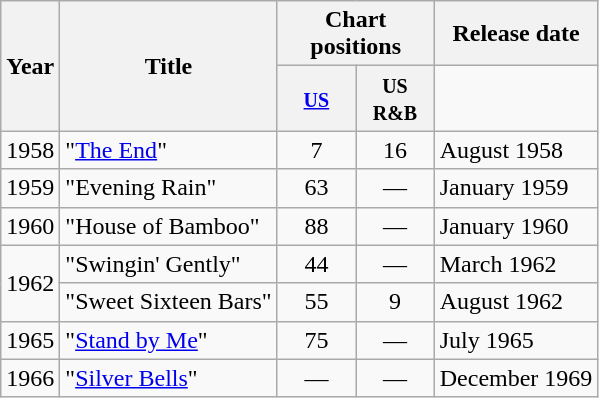<table class="wikitable">
<tr>
<th rowspan="2">Year</th>
<th rowspan="2">Title</th>
<th colspan="2">Chart positions</th>
<th colspan="2">Release date</th>
</tr>
<tr>
<th style="width:45px;"><small><a href='#'>US</a></small></th>
<th style="width:45px;"><small>US R&B</small></th>
</tr>
<tr>
<td>1958</td>
<td>"<a href='#'>The End</a>"</td>
<td style="text-align:center;">7</td>
<td style="text-align:center;">16</td>
<td>August 1958</td>
</tr>
<tr>
<td>1959</td>
<td>"Evening Rain"</td>
<td style="text-align:center;">63</td>
<td style="text-align:center;">—</td>
<td>January 1959</td>
</tr>
<tr>
<td>1960</td>
<td>"House of Bamboo"</td>
<td style="text-align:center;">88</td>
<td style="text-align:center;">—</td>
<td>January 1960</td>
</tr>
<tr>
<td rowspan="2">1962</td>
<td>"Swingin' Gently"</td>
<td style="text-align:center;">44</td>
<td style="text-align:center;">—</td>
<td>March 1962</td>
</tr>
<tr>
<td>"Sweet Sixteen Bars"</td>
<td style="text-align:center;">55</td>
<td style="text-align:center;">9</td>
<td>August 1962</td>
</tr>
<tr>
<td>1965</td>
<td>"<a href='#'>Stand by Me</a>"</td>
<td style="text-align:center;">75</td>
<td style="text-align:center;">—</td>
<td>July 1965</td>
</tr>
<tr>
<td>1966</td>
<td>"<a href='#'>Silver Bells</a>"</td>
<td style="text-align:center;">—</td>
<td style="text-align:center;">—</td>
<td>December 1969</td>
</tr>
</table>
